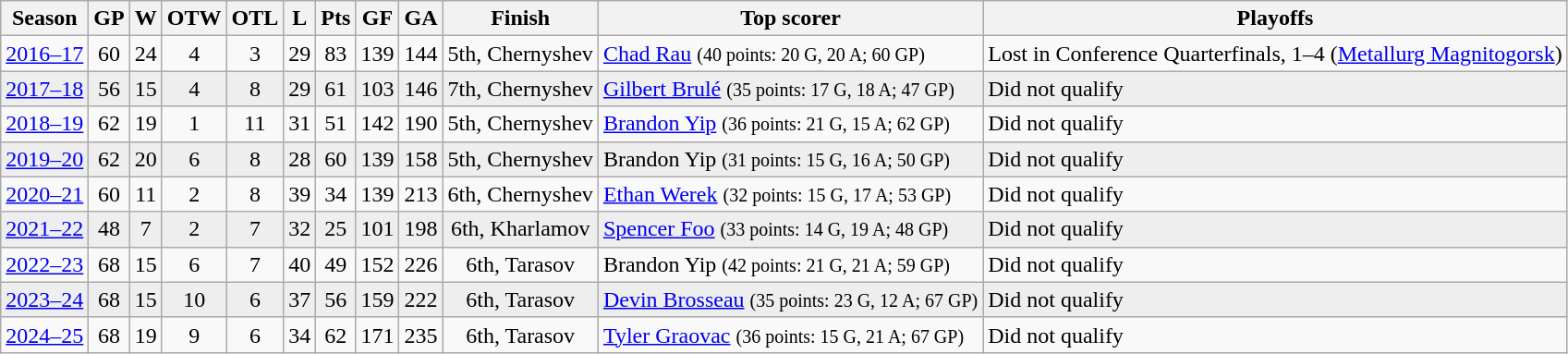<table class="wikitable" style="text-align:center">
<tr>
<th>Season</th>
<th>GP</th>
<th>W</th>
<th>OTW</th>
<th>OTL</th>
<th>L</th>
<th>Pts</th>
<th>GF</th>
<th>GA</th>
<th>Finish</th>
<th>Top scorer</th>
<th>Playoffs</th>
</tr>
<tr>
<td><a href='#'>2016–17</a></td>
<td>60</td>
<td>24</td>
<td>4</td>
<td>3</td>
<td>29</td>
<td>83</td>
<td>139</td>
<td>144</td>
<td>5th, Chernyshev</td>
<td align=left><a href='#'>Chad Rau</a> <small>(40 points: 20 G, 20 A; 60 GP)</small></td>
<td align=left>Lost in Conference Quarterfinals, 1–4 (<a href='#'>Metallurg Magnitogorsk</a>)</td>
</tr>
<tr style="background:#eee;">
<td><a href='#'>2017–18</a></td>
<td>56</td>
<td>15</td>
<td>4</td>
<td>8</td>
<td>29</td>
<td>61</td>
<td>103</td>
<td>146</td>
<td>7th, Chernyshev</td>
<td align=left><a href='#'>Gilbert Brulé</a> <small>(35 points: 17 G, 18 A; 47 GP)</small></td>
<td align=left>Did not qualify</td>
</tr>
<tr>
<td><a href='#'>2018–19</a></td>
<td>62</td>
<td>19</td>
<td>1</td>
<td>11</td>
<td>31</td>
<td>51</td>
<td>142</td>
<td>190</td>
<td>5th, Chernyshev</td>
<td align=left><a href='#'>Brandon Yip</a> <small>(36 points: 21 G, 15 A; 62 GP)</small></td>
<td align=left>Did not qualify</td>
</tr>
<tr style="background:#eee;">
<td><a href='#'>2019–20</a></td>
<td>62</td>
<td>20</td>
<td>6</td>
<td>8</td>
<td>28</td>
<td>60</td>
<td>139</td>
<td>158</td>
<td>5th, Chernyshev</td>
<td align=left>Brandon Yip <small>(31 points: 15 G, 16 A; 50 GP)</small></td>
<td align=left>Did not qualify</td>
</tr>
<tr>
<td><a href='#'>2020–21</a></td>
<td>60</td>
<td>11</td>
<td>2</td>
<td>8</td>
<td>39</td>
<td>34</td>
<td>139</td>
<td>213</td>
<td>6th, Chernyshev</td>
<td align=left><a href='#'>Ethan Werek</a> <small>(32 points: 15 G, 17 A; 53 GP)</small></td>
<td align=left>Did not qualify</td>
</tr>
<tr style="background:#eee;">
<td><a href='#'>2021–22</a></td>
<td>48</td>
<td>7</td>
<td>2</td>
<td>7</td>
<td>32</td>
<td>25</td>
<td>101</td>
<td>198</td>
<td>6th, Kharlamov</td>
<td align=left><a href='#'>Spencer Foo</a> <small>(33 points: 14 G, 19 A; 48 GP)</small></td>
<td align=left>Did not qualify</td>
</tr>
<tr>
<td><a href='#'>2022–23</a></td>
<td>68</td>
<td>15</td>
<td>6</td>
<td>7</td>
<td>40</td>
<td>49</td>
<td>152</td>
<td>226</td>
<td>6th, Tarasov</td>
<td align=left>Brandon Yip <small>(42 points: 21 G, 21 A; 59 GP)</small></td>
<td align=left>Did not qualify</td>
</tr>
<tr style="background:#eee;">
<td><a href='#'>2023–24</a></td>
<td>68</td>
<td>15</td>
<td>10</td>
<td>6</td>
<td>37</td>
<td>56</td>
<td>159</td>
<td>222</td>
<td>6th, Tarasov</td>
<td align=left><a href='#'>Devin Brosseau</a> <small>(35 points: 23 G, 12 A; 67 GP)</small></td>
<td align=left>Did not qualify</td>
</tr>
<tr>
<td><a href='#'>2024–25</a></td>
<td>68</td>
<td>19</td>
<td>9</td>
<td>6</td>
<td>34</td>
<td>62</td>
<td>171</td>
<td>235</td>
<td>6th, Tarasov</td>
<td align=left><a href='#'>Tyler Graovac</a> <small>(36 points: 15 G, 21 A; 67 GP)</small></td>
<td align=left>Did not qualify</td>
</tr>
</table>
